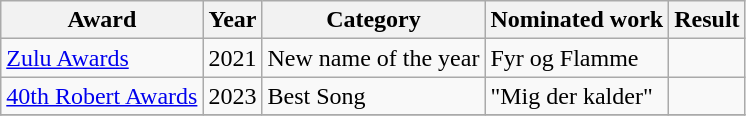<table class="wikitable">
<tr>
<th>Award</th>
<th>Year</th>
<th>Category</th>
<th>Nominated work</th>
<th>Result</th>
</tr>
<tr>
<td><a href='#'>Zulu Awards</a></td>
<td>2021</td>
<td>New name of the year</td>
<td>Fyr og Flamme</td>
<td></td>
</tr>
<tr>
<td><a href='#'>40th Robert Awards</a></td>
<td>2023</td>
<td>Best Song</td>
<td>"Mig der kalder"</td>
<td></td>
</tr>
<tr>
</tr>
</table>
